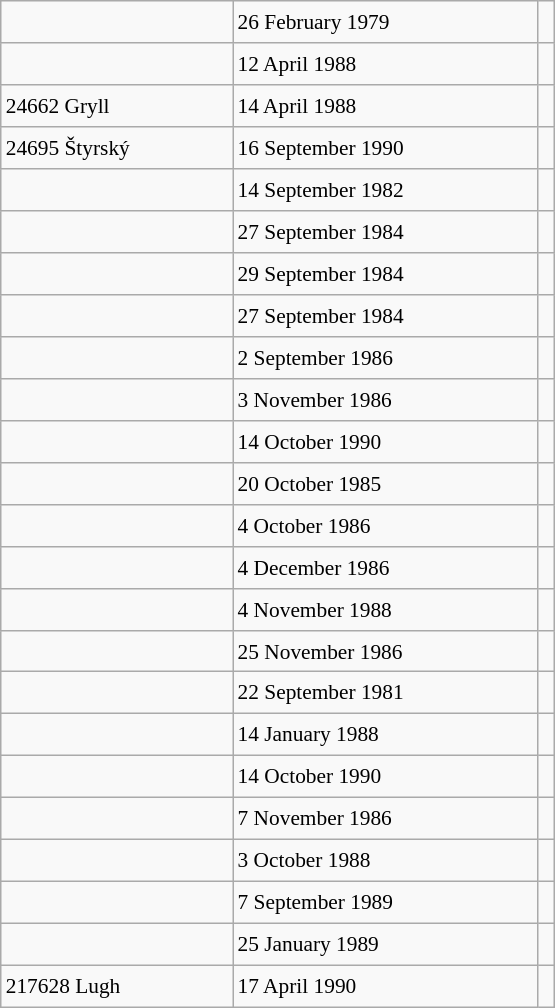<table class="wikitable" style="font-size: 89%; float: left; width: 26em; margin-right: 1em; height: 672px">
<tr>
<td></td>
<td>26 February 1979</td>
<td></td>
</tr>
<tr>
<td></td>
<td>12 April 1988</td>
<td></td>
</tr>
<tr>
<td>24662 Gryll</td>
<td>14 April 1988</td>
<td></td>
</tr>
<tr>
<td>24695 Štyrský</td>
<td>16 September 1990</td>
<td></td>
</tr>
<tr>
<td></td>
<td>14 September 1982</td>
<td></td>
</tr>
<tr>
<td></td>
<td>27 September 1984</td>
<td></td>
</tr>
<tr>
<td></td>
<td>29 September 1984</td>
<td></td>
</tr>
<tr>
<td></td>
<td>27 September 1984</td>
<td></td>
</tr>
<tr>
<td></td>
<td>2 September 1986</td>
<td></td>
</tr>
<tr>
<td></td>
<td>3 November 1986</td>
<td></td>
</tr>
<tr>
<td></td>
<td>14 October 1990</td>
<td></td>
</tr>
<tr>
<td></td>
<td>20 October 1985</td>
<td></td>
</tr>
<tr>
<td></td>
<td>4 October 1986</td>
<td></td>
</tr>
<tr>
<td></td>
<td>4 December 1986</td>
<td></td>
</tr>
<tr>
<td></td>
<td>4 November 1988</td>
<td></td>
</tr>
<tr>
<td></td>
<td>25 November 1986</td>
<td></td>
</tr>
<tr>
<td></td>
<td>22 September 1981</td>
<td></td>
</tr>
<tr>
<td></td>
<td>14 January 1988</td>
<td></td>
</tr>
<tr>
<td></td>
<td>14 October 1990</td>
<td></td>
</tr>
<tr>
<td></td>
<td>7 November 1986</td>
<td></td>
</tr>
<tr>
<td></td>
<td>3 October 1988</td>
<td></td>
</tr>
<tr>
<td></td>
<td>7 September 1989</td>
<td></td>
</tr>
<tr>
<td></td>
<td>25 January 1989</td>
<td></td>
</tr>
<tr>
<td>217628 Lugh</td>
<td>17 April 1990</td>
<td></td>
</tr>
</table>
